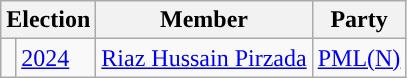<table class="wikitable">
<tr>
<th colspan="2">Election</th>
<th>Member</th>
<th>Party</th>
</tr>
<tr>
<td style="background-color: "></td>
<td><a href='#'>2024</a></td>
<td><a href='#'>Riaz Hussain Pirzada</a></td>
<td><a href='#'>PML(N)</a></td>
</tr>
</table>
